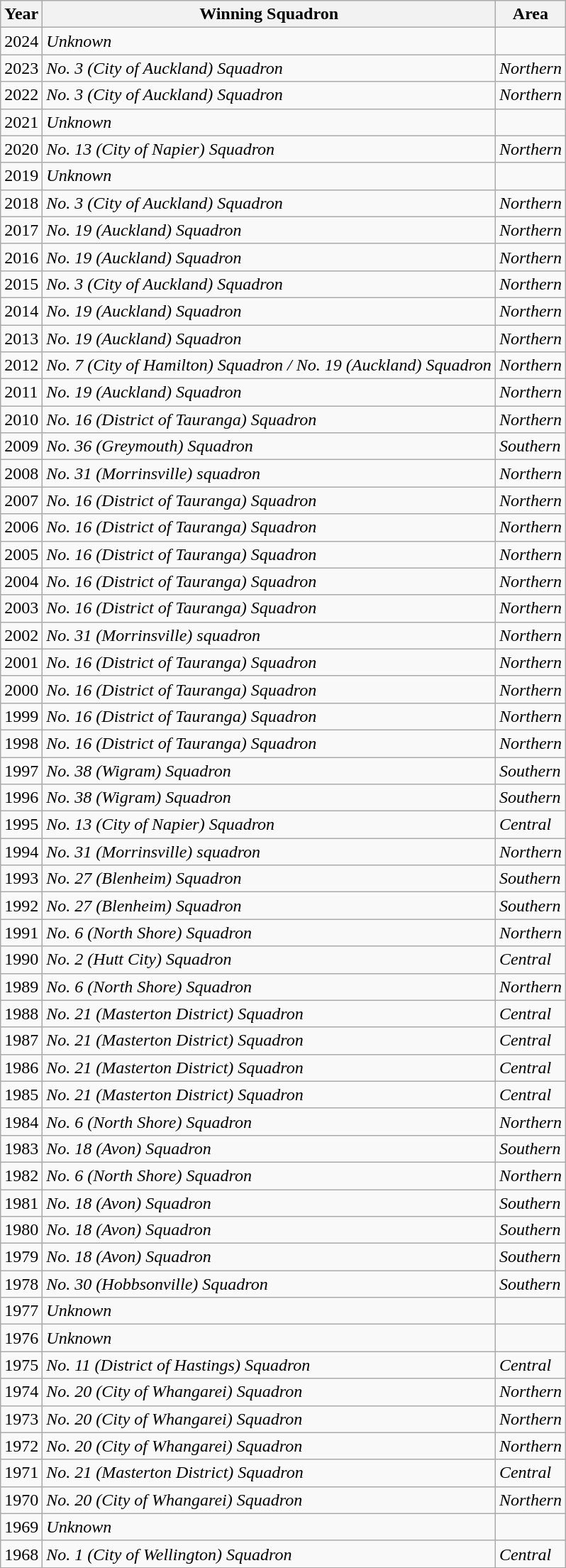<table class="wikitable sortable mw-collapsible mw-collapsed">
<tr>
<th>Year</th>
<th>Winning Squadron</th>
<th>Area</th>
</tr>
<tr>
<td>2024</td>
<td><em>Unknown</em></td>
<td></td>
</tr>
<tr>
<td>2023</td>
<td><em>No. 3 (City of Auckland) Squadron</em></td>
<td><em>Northern</em></td>
</tr>
<tr>
<td>2022</td>
<td><em>No. 3 (City of Auckland) Squadron</em></td>
<td><em>Northern</em></td>
</tr>
<tr>
<td>2021</td>
<td><em>Unknown</em></td>
<td></td>
</tr>
<tr>
<td>2020</td>
<td><em>No. 13 (City of Napier) Squadron</em></td>
<td><em>Northern</em></td>
</tr>
<tr>
<td>2019</td>
<td><em>Unknown</em></td>
<td></td>
</tr>
<tr>
<td>2018</td>
<td><em>No. 3 (City of Auckland) Squadron</em></td>
<td><em>Northern</em></td>
</tr>
<tr>
<td>2017</td>
<td><em>No. 19 (Auckland) Squadron</em></td>
<td><em>Northern</em></td>
</tr>
<tr>
<td>2016</td>
<td><em>No. 19 (Auckland) Squadron</em></td>
<td><em>Northern</em></td>
</tr>
<tr>
<td>2015</td>
<td><em>No. 3 (City of Auckland) Squadron</em></td>
<td><em>Northern</em></td>
</tr>
<tr>
<td>2014</td>
<td><em>No. 19 (Auckland) Squadron</em></td>
<td><em>Northern</em></td>
</tr>
<tr>
<td>2013</td>
<td><em>No. 19 (Auckland) Squadron</em></td>
<td><em>Northern</em></td>
</tr>
<tr>
<td>2012</td>
<td><em>No. 7 (City of Hamilton) Squadron / No. 19 (Auckland) Squadron</em></td>
<td><em>Northern</em></td>
</tr>
<tr>
<td>2011</td>
<td><em>No. 19 (Auckland) Squadron</em></td>
<td><em>Northern</em></td>
</tr>
<tr>
<td>2010</td>
<td><em>No. 16 (District of Tauranga) Squadron</em></td>
<td><em>Northern</em></td>
</tr>
<tr>
<td>2009</td>
<td><em>No. 36 (Greymouth) Squadron</em></td>
<td><em>Southern</em></td>
</tr>
<tr>
<td>2008</td>
<td><em>No. 31 (Morrinsville) squadron</em></td>
<td><em>Northern</em></td>
</tr>
<tr>
<td>2007</td>
<td><em>No. 16 (District of Tauranga) Squadron</em></td>
<td><em>Northern</em></td>
</tr>
<tr>
<td>2006</td>
<td><em>No. 16 (District of Tauranga) Squadron</em></td>
<td><em>Northern</em></td>
</tr>
<tr>
<td>2005</td>
<td><em>No. 16 (District of Tauranga) Squadron</em></td>
<td><em>Northern</em></td>
</tr>
<tr>
<td>2004</td>
<td><em>No. 16 (District of Tauranga) Squadron</em></td>
<td><em>Northern</em></td>
</tr>
<tr>
<td>2003</td>
<td><em>No. 16 (District of Tauranga) Squadron</em></td>
<td><em>Northern</em></td>
</tr>
<tr>
<td>2002</td>
<td><em>No. 31 (Morrinsville) squadron</em></td>
<td><em>Northern</em></td>
</tr>
<tr>
<td>2001</td>
<td><em>No. 16 (District of Tauranga) Squadron</em></td>
<td><em>Northern</em></td>
</tr>
<tr>
<td>2000</td>
<td><em>No. 16 (District of Tauranga) Squadron</em></td>
<td><em>Northern</em></td>
</tr>
<tr>
<td>1999</td>
<td><em>No. 16 (District of Tauranga) Squadron</em></td>
<td><em>Northern</em></td>
</tr>
<tr>
<td>1998</td>
<td><em>No. 16 (District of Tauranga) Squadron</em></td>
<td><em>Northern</em></td>
</tr>
<tr>
<td>1997</td>
<td><em>No. 38 (Wigram) Squadron</em></td>
<td><em>Southern</em></td>
</tr>
<tr>
<td>1996</td>
<td><em>No. 38 (Wigram) Squadron</em></td>
<td><em>Southern</em></td>
</tr>
<tr>
<td>1995</td>
<td><em>No. 13 (City of Napier) Squadron</em></td>
<td><em>Central</em></td>
</tr>
<tr>
<td>1994</td>
<td><em>No. 31 (Morrinsville) squadron</em></td>
<td><em>Northern</em></td>
</tr>
<tr>
<td>1993</td>
<td><em>No. 27 (Blenheim) Squadron</em></td>
<td><em>Southern</em></td>
</tr>
<tr>
<td>1992</td>
<td><em>No. 27 (Blenheim) Squadron</em></td>
<td><em>Southern</em></td>
</tr>
<tr>
<td>1991</td>
<td><em>No. 6 (North Shore) Squadron</em></td>
<td><em>Northern</em></td>
</tr>
<tr>
<td>1990</td>
<td><em>No. 2 (Hutt City) Squadron</em></td>
<td><em>Central</em></td>
</tr>
<tr>
<td>1989</td>
<td><em>No. 6 (North Shore) Squadron</em></td>
<td><em>Northern</em></td>
</tr>
<tr>
<td>1988</td>
<td><em>No. 21 (Masterton District) Squadron</em></td>
<td><em>Central</em></td>
</tr>
<tr>
<td>1987</td>
<td><em>No. 21 (Masterton District) Squadron</em></td>
<td><em>Central</em></td>
</tr>
<tr>
<td>1986</td>
<td><em>No. 21 (Masterton District) Squadron</em></td>
<td><em>Central</em></td>
</tr>
<tr>
<td>1985</td>
<td><em>No. 21 (Masterton District) Squadron</em></td>
<td><em>Central</em></td>
</tr>
<tr>
<td>1984</td>
<td><em>No. 6 (North Shore) Squadron</em></td>
<td><em>Northern</em></td>
</tr>
<tr>
<td>1983</td>
<td><em>No. 18 (Avon) Squadron</em></td>
<td><em>Southern</em></td>
</tr>
<tr>
<td>1982</td>
<td><em>No. 6 (North Shore) Squadron</em></td>
<td><em>Northern</em></td>
</tr>
<tr>
<td>1981</td>
<td><em>No. 18 (Avon) Squadron</em></td>
<td><em>Southern</em></td>
</tr>
<tr>
<td>1980</td>
<td><em>No. 18 (Avon) Squadron</em></td>
<td><em>Southern</em></td>
</tr>
<tr>
<td>1979</td>
<td><em>No. 18 (Avon) Squadron</em></td>
<td><em>Southern</em></td>
</tr>
<tr>
<td>1978</td>
<td><em>No. 30 (Hobbsonville) Squadron</em></td>
<td><em>Southern</em></td>
</tr>
<tr>
<td>1977</td>
<td><em>Unknown</em></td>
<td></td>
</tr>
<tr>
<td>1976</td>
<td><em>Unknown</em></td>
<td></td>
</tr>
<tr>
<td>1975</td>
<td><em>No. 11 (District of Hastings) Squadron</em></td>
<td><em>Central</em></td>
</tr>
<tr>
<td>1974</td>
<td><em>No. 20 (City of Whangarei) Squadron</em></td>
<td><em>Northern</em></td>
</tr>
<tr>
<td>1973</td>
<td><em>No. 20 (City of Whangarei) Squadron</em></td>
<td><em>Northern</em></td>
</tr>
<tr>
<td>1972</td>
<td><em>No. 20 (City of Whangarei) Squadron</em></td>
<td><em>Northern</em></td>
</tr>
<tr>
<td>1971</td>
<td><em>No. 21 (Masterton District) Squadron</em></td>
<td><em>Central</em></td>
</tr>
<tr>
<td>1970</td>
<td><em>No. 20 (City of Whangarei) Squadron</em></td>
<td><em>Northern</em></td>
</tr>
<tr>
<td>1969</td>
<td><em>Unknown</em></td>
<td></td>
</tr>
<tr>
<td>1968</td>
<td><em>No. 1 (City of Wellington) Squadron</em></td>
<td><em>Central</em></td>
</tr>
</table>
